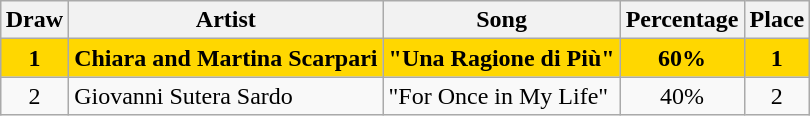<table class="sortable wikitable plainrowheaders" style="margin: 1em auto 1em auto; text-align:center;">
<tr>
<th>Draw</th>
<th>Artist</th>
<th>Song</th>
<th>Percentage</th>
<th>Place</th>
</tr>
<tr style="font-weight:bold; background:gold;">
<td>1</td>
<td align="left">Chiara and Martina Scarpari</td>
<td align="left">"Una Ragione di Più" </td>
<td>60%</td>
<td>1</td>
</tr>
<tr>
<td>2</td>
<td align="left">Giovanni Sutera Sardo</td>
<td align="left">"For Once in My Life" </td>
<td>40%</td>
<td>2</td>
</tr>
</table>
